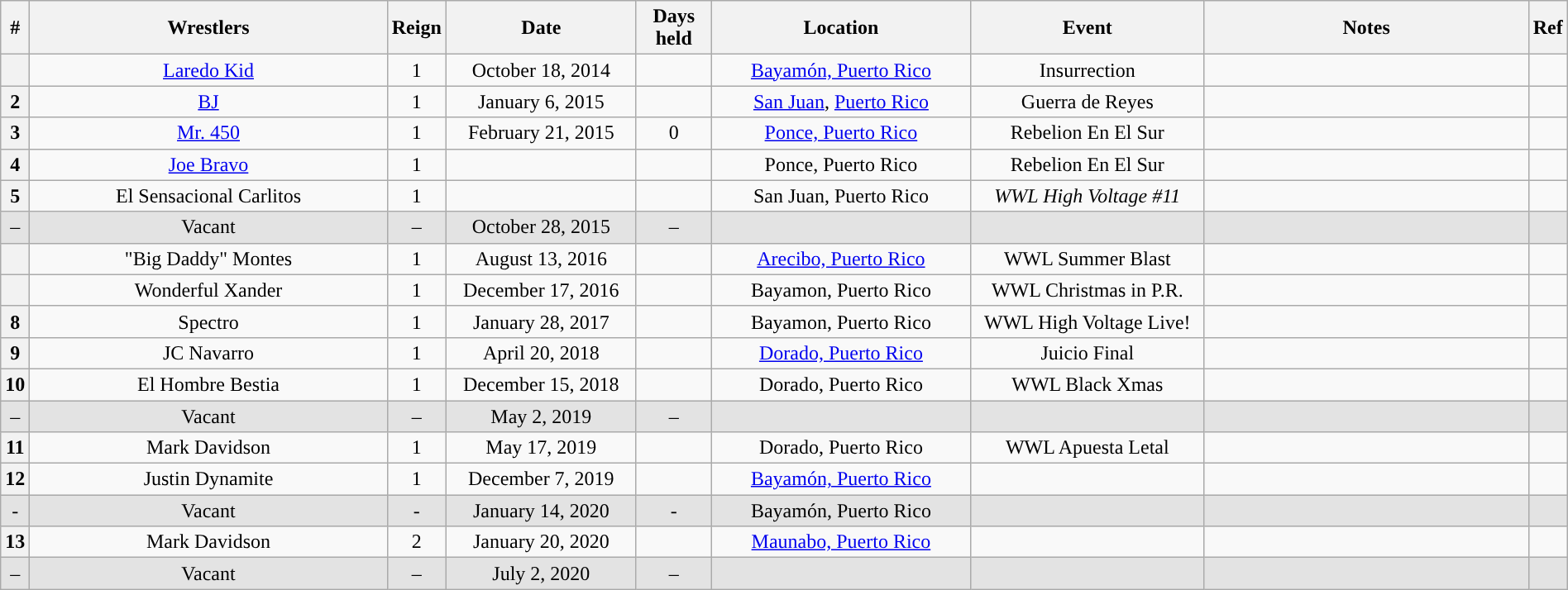<table class="wikitable sortable"  style="width:100%; text-align:center;">
<tr>
<th style="width:0;">#</th>
<th style="width:25%;">Wrestlers</th>
<th style="width:0;">Reign</th>
<th style="width:13%;">Date</th>
<th style="width:5%;">Days<br>held</th>
<th style="width:18%;">Location</th>
<th style="width:16%;">Event</th>
<th style="width:40%;" class="unsortable">Notes</th>
<th style="width:0;" class="unsortable">Ref</th>
</tr>
<tr>
<th></th>
<td><a href='#'>Laredo Kid</a></td>
<td>1</td>
<td>October 18, 2014</td>
<td></td>
<td><a href='#'>Bayamón, Puerto Rico</a></td>
<td>Insurrection</td>
<td></td>
<td></td>
</tr>
<tr>
<th>2</th>
<td><a href='#'>BJ</a></td>
<td>1</td>
<td>January 6, 2015</td>
<td></td>
<td><a href='#'>San Juan</a>, <a href='#'>Puerto Rico</a></td>
<td>Guerra de Reyes</td>
<td></td>
<td></td>
</tr>
<tr>
<th>3</th>
<td><a href='#'>Mr. 450</a></td>
<td>1</td>
<td>February 21, 2015</td>
<td>0</td>
<td><a href='#'>Ponce, Puerto Rico</a></td>
<td>Rebelion En El Sur</td>
<td></td>
<td></td>
</tr>
<tr>
<th>4</th>
<td><a href='#'>Joe Bravo</a></td>
<td>1</td>
<td></td>
<td></td>
<td>Ponce, Puerto Rico</td>
<td>Rebelion En El Sur</td>
<td></td>
<td></td>
</tr>
<tr>
<th>5</th>
<td>El Sensacional Carlitos</td>
<td>1</td>
<td></td>
<td></td>
<td>San Juan, Puerto Rico</td>
<td><em>WWL High Voltage #11</em></td>
<td></td>
<td></td>
</tr>
<tr style="background-color:#e3e3e3">
<td>–</td>
<td>Vacant</td>
<td>–</td>
<td>October 28, 2015</td>
<td>–</td>
<td></td>
<td></td>
<td></td>
<td></td>
</tr>
<tr>
<th></th>
<td>"Big Daddy" Montes</td>
<td>1</td>
<td>August 13, 2016</td>
<td></td>
<td><a href='#'>Arecibo, Puerto Rico</a></td>
<td>WWL Summer Blast</td>
<td></td>
<td></td>
</tr>
<tr>
<th></th>
<td>Wonderful Xander</td>
<td>1</td>
<td>December 17, 2016</td>
<td></td>
<td>Bayamon, Puerto Rico</td>
<td>WWL Christmas in P.R.</td>
<td></td>
<td></td>
</tr>
<tr>
<th>8</th>
<td>Spectro</td>
<td>1</td>
<td>January 28, 2017</td>
<td></td>
<td>Bayamon, Puerto Rico</td>
<td>WWL High Voltage Live!</td>
<td></td>
<td></td>
</tr>
<tr>
<th>9</th>
<td>JC Navarro</td>
<td>1</td>
<td>April 20, 2018</td>
<td></td>
<td><a href='#'>Dorado, Puerto Rico</a></td>
<td>Juicio Final</td>
<td></td>
<td></td>
</tr>
<tr>
<th>10</th>
<td>El Hombre Bestia</td>
<td>1</td>
<td>December 15, 2018</td>
<td></td>
<td>Dorado, Puerto Rico</td>
<td>WWL Black Xmas</td>
<td></td>
<td></td>
</tr>
<tr style="background-color:#e3e3e3">
<td>–</td>
<td>Vacant</td>
<td>–</td>
<td>May 2, 2019</td>
<td>–</td>
<td></td>
<td></td>
<td></td>
<td></td>
</tr>
<tr>
<th>11</th>
<td>Mark Davidson</td>
<td>1</td>
<td>May 17, 2019</td>
<td></td>
<td>Dorado, Puerto Rico</td>
<td>WWL Apuesta Letal</td>
<td></td>
<td></td>
</tr>
<tr>
<th>12</th>
<td>Justin Dynamite</td>
<td>1</td>
<td>December 7, 2019</td>
<td></td>
<td><a href='#'>Bayamón, Puerto Rico</a></td>
<td></td>
<td></td>
<td></td>
</tr>
<tr style="background-color:#e3e3e3">
<td>-</td>
<td>Vacant</td>
<td>-</td>
<td>January 14, 2020</td>
<td>-</td>
<td>Bayamón, Puerto Rico</td>
<td></td>
<td></td>
<td></td>
</tr>
<tr>
<th>13</th>
<td>Mark Davidson</td>
<td>2</td>
<td>January 20, 2020</td>
<td></td>
<td><a href='#'>Maunabo, Puerto Rico</a></td>
<td></td>
<td></td>
<td></td>
</tr>
<tr style="background-color:#e3e3e3">
<td>–</td>
<td>Vacant</td>
<td>–</td>
<td>July 2, 2020</td>
<td>–</td>
<td></td>
<td></td>
<td></td>
<td></td>
</tr>
</table>
